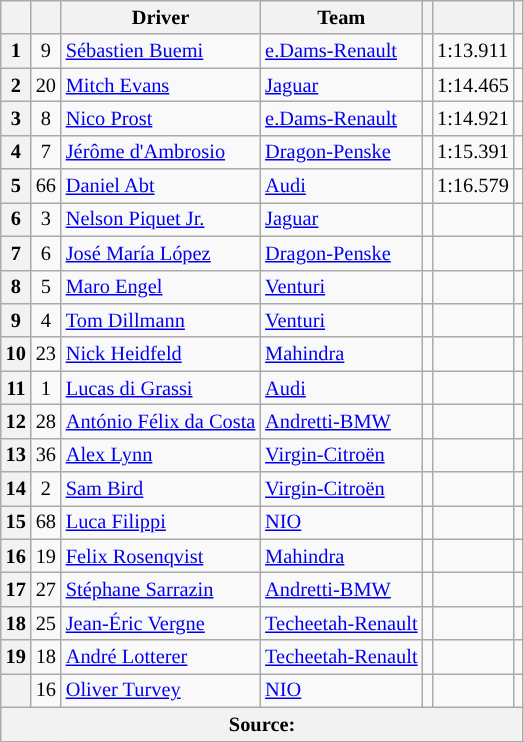<table class="wikitable sortable" style="font-size: 85%">
<tr>
<th scope="col"></th>
<th scope="col"></th>
<th scope="col">Driver</th>
<th scope="col">Team</th>
<th scope="col"></th>
<th scope="col"></th>
<th scope="col"></th>
</tr>
<tr>
<th scope="row">1</th>
<td align="center">9</td>
<td data-sort-value="BUE"> <a href='#'>Sébastien Buemi</a></td>
<td><a href='#'>e.Dams-Renault</a></td>
<td></td>
<td>1:13.911</td>
<td align="center"></td>
</tr>
<tr>
<th scope="row">2</th>
<td align="center">20</td>
<td data-sort-value="EVA"> <a href='#'>Mitch Evans</a></td>
<td><a href='#'>Jaguar</a></td>
<td></td>
<td>1:14.465</td>
<td align="center"></td>
</tr>
<tr>
<th scope="row">3</th>
<td align="center">8</td>
<td data-sort-value="PRO"> <a href='#'>Nico Prost</a></td>
<td><a href='#'>e.Dams-Renault</a></td>
<td></td>
<td>1:14.921</td>
<td align="center"></td>
</tr>
<tr>
<th scope="row">4</th>
<td align="center">7</td>
<td data-sort-value="DAM"> <a href='#'>Jérôme d'Ambrosio</a></td>
<td><a href='#'>Dragon-Penske</a></td>
<td></td>
<td>1:15.391</td>
<td align="center"></td>
</tr>
<tr>
<th scope="row">5</th>
<td align="center">66</td>
<td data-sort-value="ABT"> <a href='#'>Daniel Abt</a></td>
<td><a href='#'>Audi</a></td>
<td></td>
<td>1:16.579</td>
<td align="center"></td>
</tr>
<tr>
<th scope="row">6</th>
<td align="center">3</td>
<td data-sort-value="PIQ"> <a href='#'>Nelson Piquet Jr.</a></td>
<td><a href='#'>Jaguar</a></td>
<td></td>
<td></td>
<td align="center"></td>
</tr>
<tr>
<th scope="row">7</th>
<td align="center">6</td>
<td data-sort-value="LOP"> <a href='#'>José María López</a></td>
<td><a href='#'>Dragon-Penske</a></td>
<td></td>
<td></td>
<td align="center"></td>
</tr>
<tr>
<th scope="row">8</th>
<td align="center">5</td>
<td data-sort-value="ENG"> <a href='#'>Maro Engel</a></td>
<td><a href='#'>Venturi</a></td>
<td></td>
<td></td>
<td align="center"></td>
</tr>
<tr>
<th scope="row">9</th>
<td align="center">4</td>
<td data-sort-value="DIL"> <a href='#'>Tom Dillmann</a></td>
<td><a href='#'>Venturi</a></td>
<td></td>
<td></td>
<td align="center"></td>
</tr>
<tr>
<th scope="row">10</th>
<td align="center">23</td>
<td data-sort-value="HEI"> <a href='#'>Nick Heidfeld</a></td>
<td><a href='#'>Mahindra</a></td>
<td></td>
<td></td>
<td align="center"></td>
</tr>
<tr>
<th scope="row">11</th>
<td align="center">1</td>
<td data-sort-value="DIG"> <a href='#'>Lucas di Grassi</a></td>
<td><a href='#'>Audi</a></td>
<td></td>
<td></td>
<td align="center"></td>
</tr>
<tr>
<th scope="row">12</th>
<td align="center">28</td>
<td data-sort-value="FDC"> <a href='#'>António Félix da Costa</a></td>
<td><a href='#'>Andretti-BMW</a></td>
<td></td>
<td></td>
<td align="center"></td>
</tr>
<tr>
<th scope="row">13</th>
<td align="center">36</td>
<td data-sort-value="LYN"> <a href='#'>Alex Lynn</a></td>
<td><a href='#'>Virgin-Citroën</a></td>
<td></td>
<td></td>
<td align="center"></td>
</tr>
<tr>
<th scope="row">14</th>
<td align="center">2</td>
<td data-sort-value="BIR"> <a href='#'>Sam Bird</a></td>
<td><a href='#'>Virgin-Citroën</a></td>
<td></td>
<td></td>
<td align="center"></td>
</tr>
<tr>
<th scope="row">15</th>
<td align="center">68</td>
<td data-sort-value="FIL"> <a href='#'>Luca Filippi</a></td>
<td><a href='#'>NIO</a></td>
<td></td>
<td></td>
<td align="center"></td>
</tr>
<tr>
<th scope="row">16</th>
<td align="center">19</td>
<td data-sort-value="ROS"> <a href='#'>Felix Rosenqvist</a></td>
<td><a href='#'>Mahindra</a></td>
<td></td>
<td></td>
<td align="center"></td>
</tr>
<tr>
<th scope="row">17</th>
<td align="center">27</td>
<td data-sort-value="SAR"> <a href='#'>Stéphane Sarrazin</a></td>
<td><a href='#'>Andretti-BMW</a></td>
<td></td>
<td></td>
<td align="center"></td>
</tr>
<tr>
<th scope="row">18</th>
<td align="center">25</td>
<td data-sort-value="VER"> <a href='#'>Jean-Éric Vergne</a></td>
<td><a href='#'>Techeetah-Renault</a></td>
<td></td>
<td></td>
<td align="center"></td>
</tr>
<tr>
<th scope="row">19</th>
<td align="center">18</td>
<td data-sort-value="LOT"> <a href='#'>André Lotterer</a></td>
<td><a href='#'>Techeetah-Renault</a></td>
<td></td>
<td></td>
<td align="center"></td>
</tr>
<tr>
<th scope="row" data-sort-value="20"></th>
<td align="center">16</td>
<td data-sort-value="TUR"> <a href='#'>Oliver Turvey</a></td>
<td><a href='#'>NIO</a></td>
<td></td>
<td></td>
<td align="center"></td>
</tr>
<tr>
<th colspan="7">Source:</th>
</tr>
<tr>
</tr>
</table>
